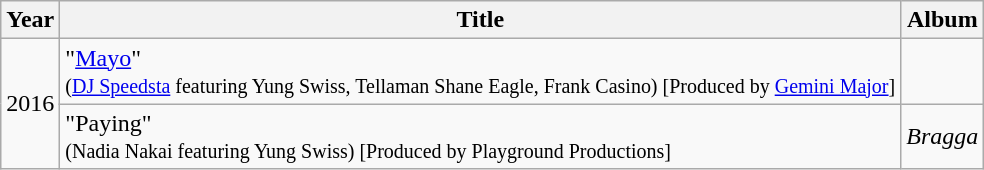<table class="wikitable">
<tr>
<th>Year</th>
<th>Title</th>
<th>Album</th>
</tr>
<tr>
<td rowspan="2">2016</td>
<td>"<a href='#'>Mayo</a>"<br><small>(<a href='#'>DJ Speedsta</a> featuring Yung Swiss, Tellaman Shane Eagle, Frank Casino) [Produced by <a href='#'>Gemini Major</a>] </small></td>
<td></td>
</tr>
<tr>
<td>"Paying"<br><small>(Nadia Nakai featuring Yung Swiss) [Produced by Playground Productions]</small></td>
<td><em>Bragga</em></td>
</tr>
</table>
